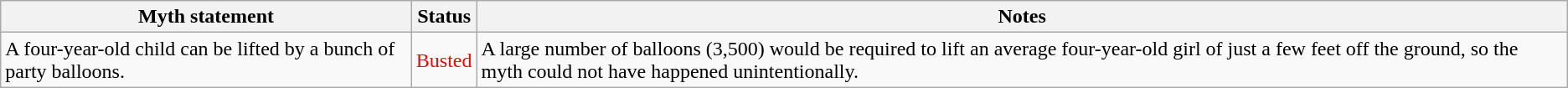<table class="wikitable plainrowheaders">
<tr>
<th>Myth statement</th>
<th>Status</th>
<th>Notes</th>
</tr>
<tr>
<td>A four-year-old child can be lifted by a bunch of party balloons.</td>
<td style="color:red">Busted</td>
<td>A large number of balloons (3,500) would be required to lift an average four-year-old girl of  just a few feet off the ground, so the myth could not have happened unintentionally.</td>
</tr>
</table>
